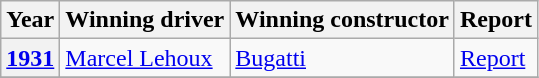<table class="wikitable alternance">
<tr>
<th scope="col">Year</th>
<th scope="col">Winning driver</th>
<th scope="col">Winning constructor</th>
<th scope="col">Report</th>
</tr>
<tr>
<th scope="row" style="text-align:center"><a href='#'>1931</a></th>
<td> <a href='#'>Marcel Lehoux</a></td>
<td> <a href='#'>Bugatti</a></td>
<td><a href='#'>Report</a></td>
</tr>
<tr>
</tr>
</table>
